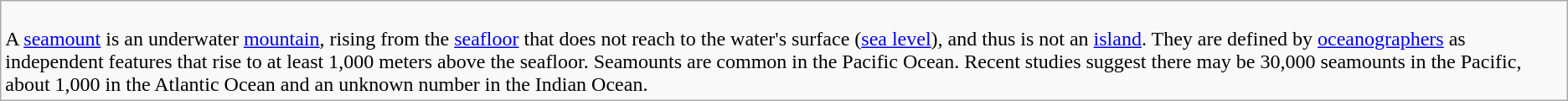<table class="wikitable">
<tr>
<td><br>A <a href='#'>seamount</a> is an underwater <a href='#'>mountain</a>, rising from the <a href='#'>seafloor</a> that does not reach to the water's surface (<a href='#'>sea level</a>), and thus is not an <a href='#'>island</a>. They are defined by <a href='#'>oceanographers</a> as independent features that rise to at least 1,000 meters above the seafloor. Seamounts are common in the Pacific Ocean. Recent studies suggest there may be 30,000 seamounts in the Pacific, about 1,000 in the Atlantic Ocean and an unknown number in the Indian Ocean.</td>
</tr>
</table>
